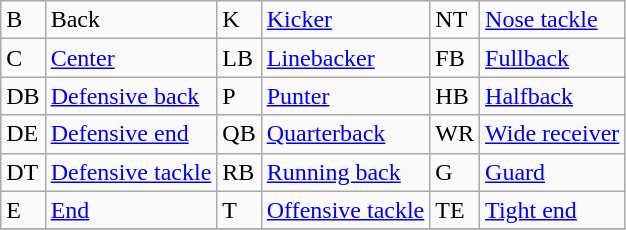<table class="wikitable">
<tr>
<td>B</td>
<td>Back</td>
<td>K</td>
<td><a href='#'>Kicker</a></td>
<td>NT</td>
<td><a href='#'>Nose tackle</a></td>
</tr>
<tr>
<td>C</td>
<td><a href='#'>Center</a></td>
<td>LB</td>
<td><a href='#'>Linebacker</a></td>
<td>FB</td>
<td><a href='#'>Fullback</a></td>
</tr>
<tr>
<td>DB</td>
<td><a href='#'>Defensive back</a></td>
<td>P</td>
<td><a href='#'>Punter</a></td>
<td>HB</td>
<td><a href='#'>Halfback</a></td>
</tr>
<tr>
<td>DE</td>
<td><a href='#'>Defensive end</a></td>
<td>QB</td>
<td><a href='#'>Quarterback</a></td>
<td>WR</td>
<td><a href='#'>Wide receiver</a></td>
</tr>
<tr>
<td>DT</td>
<td><a href='#'>Defensive tackle</a></td>
<td>RB</td>
<td><a href='#'>Running back</a></td>
<td>G</td>
<td><a href='#'>Guard</a></td>
</tr>
<tr>
<td>E</td>
<td><a href='#'>End</a></td>
<td>T</td>
<td><a href='#'>Offensive tackle</a></td>
<td>TE</td>
<td><a href='#'>Tight end</a></td>
</tr>
<tr>
</tr>
</table>
